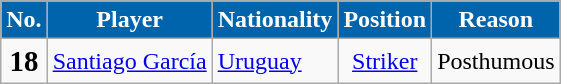<table class="wikitable" style="font-size:100%; text-align: center;">
<tr>
<th style="color:#FFFFFF; background:#0064AC;""width:30px;">No.</th>
<th style="color:#FFFFFF; background:#0064AC;""width:125px;">Player</th>
<th style="color:#FFFFFF; background:#0064AC;""width:100px;">Nationality</th>
<th style="color:#FFFFFF; background:#0064AC;""width:150px;">Position</th>
<th style="color:#FFFFFF; background:#0064AC;""width:150px;">Reason</th>
</tr>
<tr>
<td><big><strong>18</strong></big></td>
<td align=left><a href='#'>Santiago García</a></td>
<td align=left> <a href='#'>Uruguay</a></td>
<td><a href='#'>Striker</a></td>
<td>Posthumous </td>
</tr>
</table>
